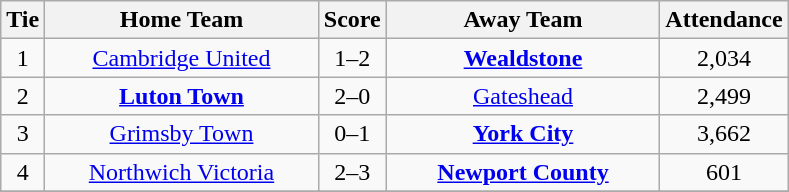<table class="wikitable" style="text-align:center;">
<tr>
<th width=20>Tie</th>
<th width=175>Home Team</th>
<th width=20>Score</th>
<th width=175>Away Team</th>
<th width=20>Attendance</th>
</tr>
<tr>
<td>1</td>
<td><a href='#'>Cambridge United</a></td>
<td>1–2</td>
<td><strong><a href='#'>Wealdstone</a></strong></td>
<td>2,034</td>
</tr>
<tr>
<td>2</td>
<td><strong><a href='#'>Luton Town</a></strong></td>
<td>2–0</td>
<td><a href='#'>Gateshead</a></td>
<td>2,499</td>
</tr>
<tr>
<td>3</td>
<td><a href='#'>Grimsby Town</a></td>
<td>0–1</td>
<td><strong><a href='#'>York City</a></strong></td>
<td>3,662</td>
</tr>
<tr>
<td>4</td>
<td><a href='#'>Northwich Victoria</a></td>
<td>2–3</td>
<td><strong><a href='#'>Newport County</a></strong></td>
<td>601</td>
</tr>
<tr>
</tr>
</table>
